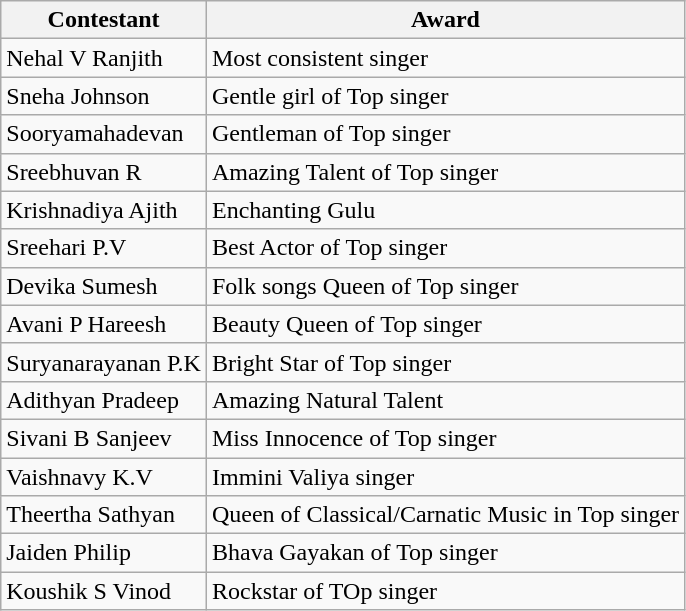<table class="wikitable">
<tr>
<th>Contestant</th>
<th>Award</th>
</tr>
<tr>
<td>Nehal V Ranjith</td>
<td>Most consistent singer</td>
</tr>
<tr>
<td>Sneha Johnson</td>
<td>Gentle girl of Top singer</td>
</tr>
<tr>
<td>Sooryamahadevan</td>
<td>Gentleman of Top singer</td>
</tr>
<tr>
<td>Sreebhuvan R</td>
<td>Amazing Talent of Top singer</td>
</tr>
<tr>
<td>Krishnadiya Ajith</td>
<td>Enchanting Gulu</td>
</tr>
<tr>
<td>Sreehari P.V</td>
<td>Best Actor of Top singer</td>
</tr>
<tr>
<td>Devika Sumesh</td>
<td>Folk songs Queen of Top singer</td>
</tr>
<tr>
<td>Avani P Hareesh</td>
<td>Beauty Queen of Top singer</td>
</tr>
<tr>
<td>Suryanarayanan P.K</td>
<td>Bright Star of Top singer</td>
</tr>
<tr>
<td>Adithyan Pradeep</td>
<td>Amazing Natural Talent</td>
</tr>
<tr>
<td>Sivani B Sanjeev</td>
<td>Miss Innocence of Top singer</td>
</tr>
<tr>
<td>Vaishnavy K.V</td>
<td>Immini Valiya singer</td>
</tr>
<tr>
<td>Theertha Sathyan</td>
<td>Queen of Classical/Carnatic Music in Top singer</td>
</tr>
<tr>
<td>Jaiden Philip</td>
<td>Bhava Gayakan of Top singer</td>
</tr>
<tr>
<td>Koushik S Vinod</td>
<td>Rockstar of TOp singer</td>
</tr>
</table>
